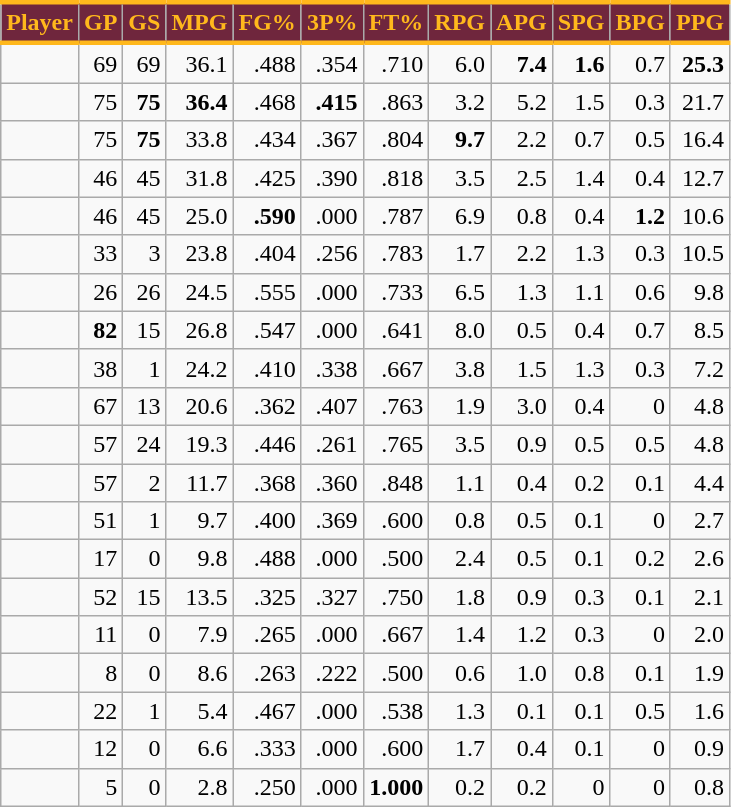<table class="wikitable sortable" style="text-align:right;">
<tr>
<th style="background:#6F263D; color:#FFB81C; border-top:#FFB81C 3px solid; border-bottom:#FFB81C 3px solid;">Player</th>
<th style="background:#6F263D; color:#FFB81C; border-top:#FFB81C 3px solid; border-bottom:#FFB81C 3px solid;">GP</th>
<th style="background:#6F263D; color:#FFB81C; border-top:#FFB81C 3px solid; border-bottom:#FFB81C 3px solid;">GS</th>
<th style="background:#6F263D; color:#FFB81C; border-top:#FFB81C 3px solid; border-bottom:#FFB81C 3px solid;">MPG</th>
<th style="background:#6F263D; color:#FFB81C; border-top:#FFB81C 3px solid; border-bottom:#FFB81C 3px solid;">FG%</th>
<th style="background:#6F263D; color:#FFB81C; border-top:#FFB81C 3px solid; border-bottom:#FFB81C 3px solid;">3P%</th>
<th style="background:#6F263D; color:#FFB81C; border-top:#FFB81C 3px solid; border-bottom:#FFB81C 3px solid;">FT%</th>
<th style="background:#6F263D; color:#FFB81C; border-top:#FFB81C 3px solid; border-bottom:#FFB81C 3px solid;">RPG</th>
<th style="background:#6F263D; color:#FFB81C; border-top:#FFB81C 3px solid; border-bottom:#FFB81C 3px solid;">APG</th>
<th style="background:#6F263D; color:#FFB81C; border-top:#FFB81C 3px solid; border-bottom:#FFB81C 3px solid;">SPG</th>
<th style="background:#6F263D; color:#FFB81C; border-top:#FFB81C 3px solid; border-bottom:#FFB81C 3px solid;">BPG</th>
<th style="background:#6F263D; color:#FFB81C; border-top:#FFB81C 3px solid; border-bottom:#FFB81C 3px solid;">PPG</th>
</tr>
<tr>
<td><strong></strong></td>
<td>69</td>
<td>69</td>
<td>36.1</td>
<td>.488</td>
<td>.354</td>
<td>.710</td>
<td>6.0</td>
<td><strong>7.4</strong></td>
<td><strong>1.6</strong></td>
<td>0.7</td>
<td><strong>25.3</strong></td>
</tr>
<tr>
<td><strong></strong></td>
<td>75</td>
<td><strong>75</strong></td>
<td><strong>36.4</strong></td>
<td>.468</td>
<td><strong>.415</strong></td>
<td>.863</td>
<td>3.2</td>
<td>5.2</td>
<td>1.5</td>
<td>0.3</td>
<td>21.7</td>
</tr>
<tr>
<td><strong></strong></td>
<td>75</td>
<td><strong>75</strong></td>
<td>33.8</td>
<td>.434</td>
<td>.367</td>
<td>.804</td>
<td><strong>9.7</strong></td>
<td>2.2</td>
<td>0.7</td>
<td>0.5</td>
<td>16.4</td>
</tr>
<tr>
<td><strong></strong></td>
<td>46</td>
<td>45</td>
<td>31.8</td>
<td>.425</td>
<td>.390</td>
<td>.818</td>
<td>3.5</td>
<td>2.5</td>
<td>1.4</td>
<td>0.4</td>
<td>12.7</td>
</tr>
<tr>
<td><strong></strong></td>
<td>46</td>
<td>45</td>
<td>25.0</td>
<td><strong>.590</strong></td>
<td>.000</td>
<td>.787</td>
<td>6.9</td>
<td>0.8</td>
<td>0.4</td>
<td><strong>1.2</strong></td>
<td>10.6</td>
</tr>
<tr>
<td><strong></strong></td>
<td>33</td>
<td>3</td>
<td>23.8</td>
<td>.404</td>
<td>.256</td>
<td>.783</td>
<td>1.7</td>
<td>2.2</td>
<td>1.3</td>
<td>0.3</td>
<td>10.5</td>
</tr>
<tr>
<td><strong></strong></td>
<td>26</td>
<td>26</td>
<td>24.5</td>
<td>.555</td>
<td>.000</td>
<td>.733</td>
<td>6.5</td>
<td>1.3</td>
<td>1.1</td>
<td>0.6</td>
<td>9.8</td>
</tr>
<tr>
<td><strong></strong></td>
<td><strong>82</strong></td>
<td>15</td>
<td>26.8</td>
<td>.547</td>
<td>.000</td>
<td>.641</td>
<td>8.0</td>
<td>0.5</td>
<td>0.4</td>
<td>0.7</td>
<td>8.5</td>
</tr>
<tr>
<td><strong></strong></td>
<td>38</td>
<td>1</td>
<td>24.2</td>
<td>.410</td>
<td>.338</td>
<td>.667</td>
<td>3.8</td>
<td>1.5</td>
<td>1.3</td>
<td>0.3</td>
<td>7.2</td>
</tr>
<tr>
<td><strong></strong></td>
<td>67</td>
<td>13</td>
<td>20.6</td>
<td>.362</td>
<td>.407</td>
<td>.763</td>
<td>1.9</td>
<td>3.0</td>
<td>0.4</td>
<td>0</td>
<td>4.8</td>
</tr>
<tr>
<td><strong></strong></td>
<td>57</td>
<td>24</td>
<td>19.3</td>
<td>.446</td>
<td>.261</td>
<td>.765</td>
<td>3.5</td>
<td>0.9</td>
<td>0.5</td>
<td>0.5</td>
<td>4.8</td>
</tr>
<tr>
<td><strong></strong></td>
<td>57</td>
<td>2</td>
<td>11.7</td>
<td>.368</td>
<td>.360</td>
<td>.848</td>
<td>1.1</td>
<td>0.4</td>
<td>0.2</td>
<td>0.1</td>
<td>4.4</td>
</tr>
<tr>
<td><strong></strong></td>
<td>51</td>
<td>1</td>
<td>9.7</td>
<td>.400</td>
<td>.369</td>
<td>.600</td>
<td>0.8</td>
<td>0.5</td>
<td>0.1</td>
<td>0</td>
<td>2.7</td>
</tr>
<tr>
<td><strong></strong></td>
<td>17</td>
<td>0</td>
<td>9.8</td>
<td>.488</td>
<td>.000</td>
<td>.500</td>
<td>2.4</td>
<td>0.5</td>
<td>0.1</td>
<td>0.2</td>
<td>2.6</td>
</tr>
<tr>
<td><strong></strong></td>
<td>52</td>
<td>15</td>
<td>13.5</td>
<td>.325</td>
<td>.327</td>
<td>.750</td>
<td>1.8</td>
<td>0.9</td>
<td>0.3</td>
<td>0.1</td>
<td>2.1</td>
</tr>
<tr>
<td><strong></strong></td>
<td>11</td>
<td>0</td>
<td>7.9</td>
<td>.265</td>
<td>.000</td>
<td>.667</td>
<td>1.4</td>
<td>1.2</td>
<td>0.3</td>
<td>0</td>
<td>2.0</td>
</tr>
<tr>
<td><strong></strong></td>
<td>8</td>
<td>0</td>
<td>8.6</td>
<td>.263</td>
<td>.222</td>
<td>.500</td>
<td>0.6</td>
<td>1.0</td>
<td>0.8</td>
<td>0.1</td>
<td>1.9</td>
</tr>
<tr>
<td><strong></strong></td>
<td>22</td>
<td>1</td>
<td>5.4</td>
<td>.467</td>
<td>.000</td>
<td>.538</td>
<td>1.3</td>
<td>0.1</td>
<td>0.1</td>
<td>0.5</td>
<td>1.6</td>
</tr>
<tr>
<td><strong></strong></td>
<td>12</td>
<td>0</td>
<td>6.6</td>
<td>.333</td>
<td>.000</td>
<td>.600</td>
<td>1.7</td>
<td>0.4</td>
<td>0.1</td>
<td>0</td>
<td>0.9</td>
</tr>
<tr>
<td><strong></strong></td>
<td>5</td>
<td>0</td>
<td>2.8</td>
<td>.250</td>
<td>.000</td>
<td><strong>1.000</strong></td>
<td>0.2</td>
<td>0.2</td>
<td>0</td>
<td>0</td>
<td>0.8</td>
</tr>
</table>
